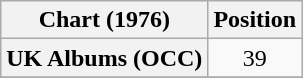<table class="wikitable plainrowheaders" style="text-align:center;">
<tr>
<th scope="col">Chart (1976)</th>
<th scope="col">Position</th>
</tr>
<tr>
<th scope="row">UK Albums (OCC)</th>
<td>39</td>
</tr>
<tr>
</tr>
</table>
